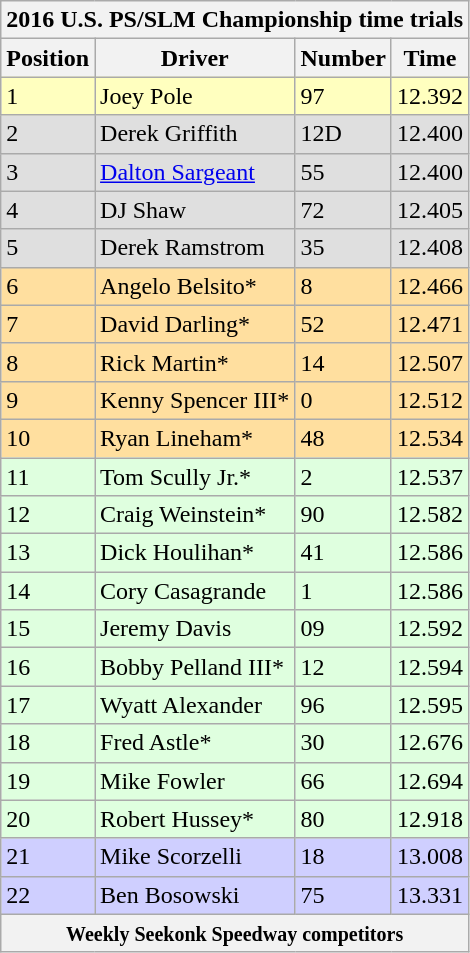<table class="wikitable mw-collapsible mw-collapsed">
<tr>
<th colspan="4">2016 U.S. PS/SLM Championship time trials</th>
</tr>
<tr>
<th>Position</th>
<th>Driver</th>
<th>Number</th>
<th>Time</th>
</tr>
<tr style="background-color:#FFFFBF">
<td>1</td>
<td>Joey Pole</td>
<td>97</td>
<td>12.392</td>
</tr>
<tr style="background-color:#DFDFDF">
<td>2</td>
<td>Derek Griffith</td>
<td>12D</td>
<td>12.400</td>
</tr>
<tr style="background-color:#DFDFDF">
<td>3</td>
<td><a href='#'>Dalton Sargeant</a></td>
<td>55</td>
<td>12.400</td>
</tr>
<tr style="background-color:#DFDFDF">
<td>4</td>
<td>DJ Shaw</td>
<td>72</td>
<td>12.405</td>
</tr>
<tr style="background-color:#DFDFDF">
<td>5</td>
<td>Derek Ramstrom</td>
<td>35</td>
<td>12.408</td>
</tr>
<tr style="background-color:#FFDF9F">
<td>6</td>
<td>Angelo Belsito*</td>
<td>8</td>
<td>12.466</td>
</tr>
<tr style="background-color:#FFDF9F">
<td>7</td>
<td>David Darling*</td>
<td>52</td>
<td>12.471</td>
</tr>
<tr style="background-color:#FFDF9F">
<td>8</td>
<td>Rick Martin*</td>
<td>14</td>
<td>12.507</td>
</tr>
<tr style="background-color:#FFDF9F">
<td>9</td>
<td>Kenny Spencer III*</td>
<td>0</td>
<td>12.512</td>
</tr>
<tr style="background-color:#FFDF9F">
<td>10</td>
<td>Ryan Lineham*</td>
<td>48</td>
<td>12.534</td>
</tr>
<tr style="background-color:#DFFFDF">
<td>11</td>
<td>Tom Scully Jr.*</td>
<td>2</td>
<td>12.537</td>
</tr>
<tr style="background-color:#DFFFDF">
<td>12</td>
<td>Craig Weinstein*</td>
<td>90</td>
<td>12.582</td>
</tr>
<tr style="background-color:#DFFFDF">
<td>13</td>
<td>Dick Houlihan*</td>
<td>41</td>
<td>12.586</td>
</tr>
<tr style="background-color:#DFFFDF">
<td>14</td>
<td>Cory Casagrande</td>
<td>1</td>
<td>12.586</td>
</tr>
<tr style="background-color:#DFFFDF">
<td>15</td>
<td>Jeremy Davis</td>
<td>09</td>
<td>12.592</td>
</tr>
<tr style="background-color:#DFFFDF">
<td>16</td>
<td>Bobby Pelland III*</td>
<td>12</td>
<td>12.594</td>
</tr>
<tr style="background-color:#DFFFDF">
<td>17</td>
<td>Wyatt Alexander</td>
<td>96</td>
<td>12.595</td>
</tr>
<tr style="background-color:#DFFFDF">
<td>18</td>
<td>Fred Astle*</td>
<td>30</td>
<td>12.676</td>
</tr>
<tr style="background-color:#DFFFDF">
<td>19</td>
<td>Mike Fowler</td>
<td>66</td>
<td>12.694</td>
</tr>
<tr style="background-color:#DFFFDF">
<td>20</td>
<td>Robert Hussey*</td>
<td>80</td>
<td>12.918</td>
</tr>
<tr style="background-color:#CFCFFF">
<td>21</td>
<td>Mike Scorzelli</td>
<td>18</td>
<td>13.008</td>
</tr>
<tr style="background-color:#CFCFFF">
<td>22</td>
<td>Ben Bosowski</td>
<td>75</td>
<td>13.331</td>
</tr>
<tr>
<th colspan="4"><small>Weekly Seekonk Speedway competitors</small></th>
</tr>
</table>
